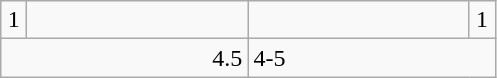<table class="wikitable">
<tr>
<td align=center width=10>1</td>
<td align=center width=140></td>
<td align=center width=140></td>
<td align=center width=10>1</td>
</tr>
<tr>
<td colspan=2 align=right>4.5</td>
<td colspan=2>4-5</td>
</tr>
</table>
